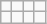<table class="wikitable">
<tr style="vertical-align:top;">
<td><strong></strong> </td>
<td><strong></strong> </td>
<td><strong></strong> </td>
<td><strong></strong> </td>
</tr>
<tr style="vertical-align:top;">
<td><strong></strong> </td>
<td><strong></strong> </td>
<td><strong></strong> </td>
<td><strong></strong> </td>
</tr>
</table>
